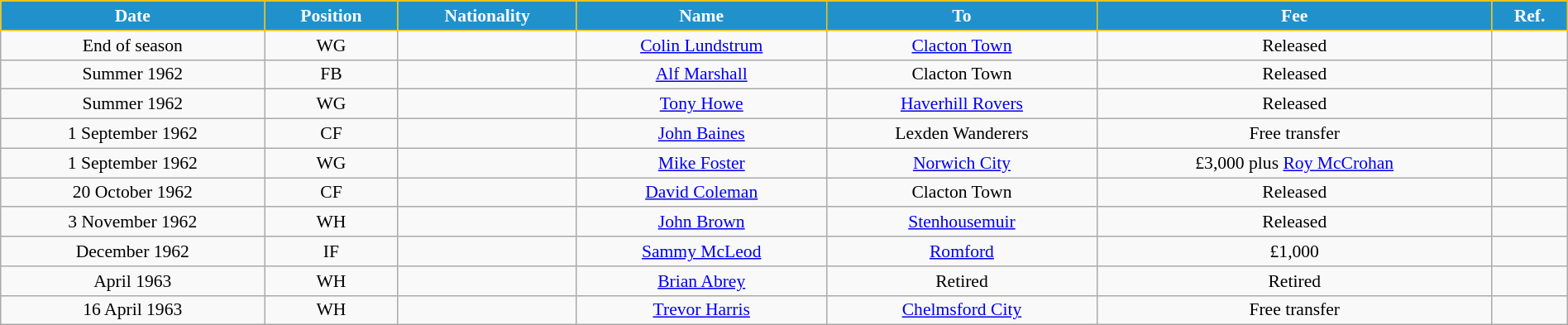<table class="wikitable" style="text-align:center; font-size:90%; width:100%;">
<tr>
<th style="background:#2191CC; color:white; border:1px solid #F7C408; text-align:center;">Date</th>
<th style="background:#2191CC; color:white; border:1px solid #F7C408; text-align:center;">Position</th>
<th style="background:#2191CC; color:white; border:1px solid #F7C408; text-align:center;">Nationality</th>
<th style="background:#2191CC; color:white; border:1px solid #F7C408; text-align:center;">Name</th>
<th style="background:#2191CC; color:white; border:1px solid #F7C408; text-align:center;">To</th>
<th style="background:#2191CC; color:white; border:1px solid #F7C408; text-align:center;">Fee</th>
<th style="background:#2191CC; color:white; border:1px solid #F7C408; text-align:center;">Ref.</th>
</tr>
<tr>
<td>End of season</td>
<td>WG</td>
<td></td>
<td><a href='#'>Colin Lundstrum</a></td>
<td> <a href='#'>Clacton Town</a></td>
<td>Released</td>
<td></td>
</tr>
<tr>
<td>Summer 1962</td>
<td>FB</td>
<td></td>
<td><a href='#'>Alf Marshall</a></td>
<td> Clacton Town</td>
<td>Released</td>
<td></td>
</tr>
<tr>
<td>Summer 1962</td>
<td>WG</td>
<td></td>
<td><a href='#'>Tony Howe</a></td>
<td> <a href='#'>Haverhill Rovers</a></td>
<td>Released</td>
<td></td>
</tr>
<tr>
<td>1 September 1962</td>
<td>CF</td>
<td></td>
<td><a href='#'>John Baines</a></td>
<td> Lexden Wanderers</td>
<td>Free transfer</td>
<td></td>
</tr>
<tr>
<td>1 September 1962</td>
<td>WG</td>
<td></td>
<td><a href='#'>Mike Foster</a></td>
<td> <a href='#'>Norwich City</a></td>
<td>£3,000 plus <a href='#'>Roy McCrohan</a></td>
<td></td>
</tr>
<tr>
<td>20 October 1962</td>
<td>CF</td>
<td></td>
<td><a href='#'>David Coleman</a></td>
<td> Clacton Town</td>
<td>Released</td>
<td></td>
</tr>
<tr>
<td>3 November 1962</td>
<td>WH</td>
<td></td>
<td><a href='#'>John Brown</a></td>
<td> <a href='#'>Stenhousemuir</a></td>
<td>Released</td>
<td></td>
</tr>
<tr>
<td>December 1962</td>
<td>IF</td>
<td></td>
<td><a href='#'>Sammy McLeod</a></td>
<td> <a href='#'>Romford</a></td>
<td>£1,000</td>
<td></td>
</tr>
<tr>
<td>April 1963</td>
<td>WH</td>
<td></td>
<td><a href='#'>Brian Abrey</a></td>
<td>Retired</td>
<td>Retired</td>
<td></td>
</tr>
<tr>
<td>16 April 1963</td>
<td>WH</td>
<td></td>
<td><a href='#'>Trevor Harris</a></td>
<td> <a href='#'>Chelmsford City</a></td>
<td>Free transfer</td>
<td></td>
</tr>
</table>
